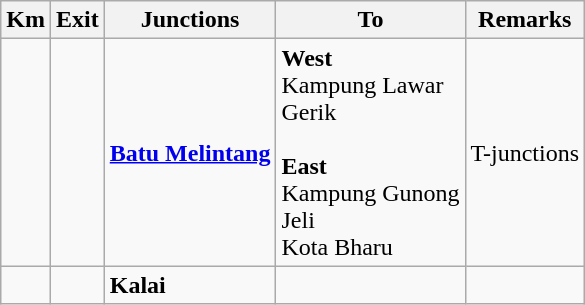<table class="wikitable">
<tr>
<th>Km</th>
<th>Exit</th>
<th>Junctions</th>
<th>To</th>
<th>Remarks</th>
</tr>
<tr>
<td></td>
<td></td>
<td><strong><a href='#'>Batu Melintang</a></strong></td>
<td><strong>West</strong><br> Kampung Lawar<br>  Gerik<br><br><strong>East</strong><br> Kampung Gunong<br>  Jeli<br> Kota Bharu</td>
<td>T-junctions</td>
</tr>
<tr>
<td></td>
<td></td>
<td><strong>Kalai</strong></td>
<td></td>
<td></td>
</tr>
</table>
